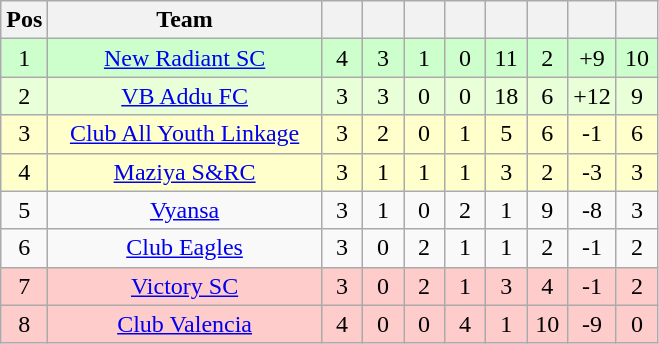<table class="wikitable" style="text-align: center;">
<tr>
<th width="20">Pos</th>
<th width="175">Team</th>
<th width="20"></th>
<th width="20"></th>
<th width="20"></th>
<th width="20"></th>
<th width="20"></th>
<th width="20"></th>
<th width="20"></th>
<th width="20"></th>
</tr>
<tr style="background:#ccffcc">
<td>1</td>
<td><a href='#'>New Radiant SC</a></td>
<td>4</td>
<td>3</td>
<td>1</td>
<td>0</td>
<td>11</td>
<td>2</td>
<td>+9</td>
<td>10</td>
</tr>
<tr style="background:#e8ffd8">
<td>2</td>
<td><a href='#'>VB Addu FC</a></td>
<td>3</td>
<td>3</td>
<td>0</td>
<td>0</td>
<td>18</td>
<td>6</td>
<td>+12</td>
<td>9</td>
</tr>
<tr style="background:#ffffcc">
<td>3</td>
<td><a href='#'>Club All Youth Linkage</a></td>
<td>3</td>
<td>2</td>
<td>0</td>
<td>1</td>
<td>5</td>
<td>6</td>
<td>-1</td>
<td>6</td>
</tr>
<tr style="background:#ffffcc">
<td>4</td>
<td><a href='#'>Maziya S&RC</a></td>
<td>3</td>
<td>1</td>
<td>1</td>
<td>1</td>
<td>3</td>
<td>2</td>
<td>-3</td>
<td>3</td>
</tr>
<tr>
<td>5</td>
<td><a href='#'>Vyansa</a></td>
<td>3</td>
<td>1</td>
<td>0</td>
<td>2</td>
<td>1</td>
<td>9</td>
<td>-8</td>
<td>3</td>
</tr>
<tr>
<td>6</td>
<td><a href='#'>Club Eagles</a></td>
<td>3</td>
<td>0</td>
<td>2</td>
<td>1</td>
<td>1</td>
<td>2</td>
<td>-1</td>
<td>2</td>
</tr>
<tr style="background:#ffcccc">
<td>7</td>
<td><a href='#'>Victory SC</a></td>
<td>3</td>
<td>0</td>
<td>2</td>
<td>1</td>
<td>3</td>
<td>4</td>
<td>-1</td>
<td>2</td>
</tr>
<tr style="background:#ffcccc">
<td>8</td>
<td><a href='#'>Club Valencia</a></td>
<td>4</td>
<td>0</td>
<td>0</td>
<td>4</td>
<td>1</td>
<td>10</td>
<td>-9</td>
<td>0</td>
</tr>
</table>
